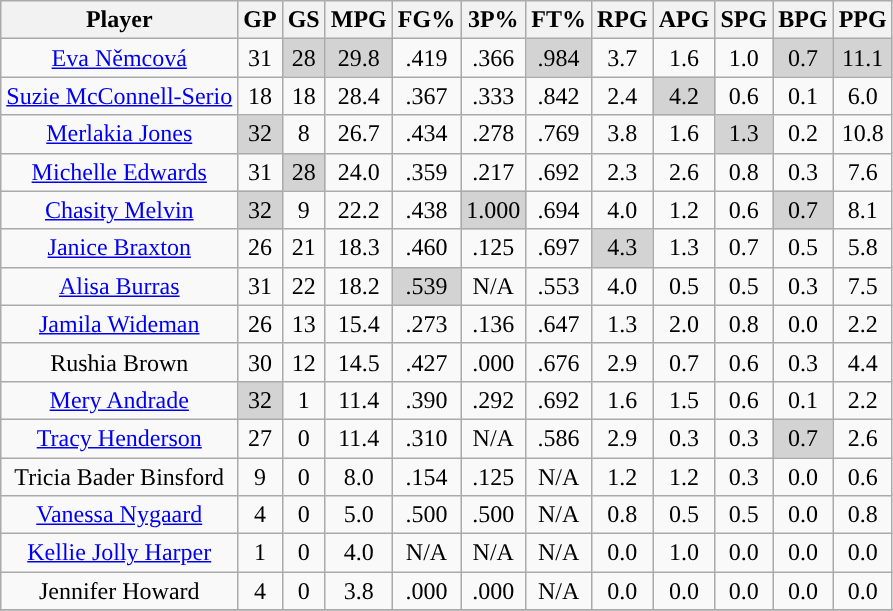<table class="wikitable sortable" style="text-align:center;">
<tr>
<th>Player</th>
<th>GP</th>
<th>GS</th>
<th>MPG</th>
<th>FG%</th>
<th>3P%</th>
<th>FT%</th>
<th>RPG</th>
<th>APG</th>
<th>SPG</th>
<th>BPG</th>
<th>PPG</th>
</tr>
<tr>
<td><a href='#'>Eva Němcová</a></td>
<td>31</td>
<td style="background:#D3D3D3;">28</td>
<td style="background:#D3D3D3;">29.8</td>
<td>.419</td>
<td>.366</td>
<td style="background:#D3D3D3;">.984</td>
<td>3.7</td>
<td>1.6</td>
<td>1.0</td>
<td style="background:#D3D3D3;">0.7</td>
<td style="background:#D3D3D3;">11.1</td>
</tr>
<tr>
<td><a href='#'>Suzie McConnell-Serio</a></td>
<td>18</td>
<td>18</td>
<td>28.4</td>
<td>.367</td>
<td>.333</td>
<td>.842</td>
<td>2.4</td>
<td style="background:#D3D3D3;">4.2</td>
<td>0.6</td>
<td>0.1</td>
<td>6.0</td>
</tr>
<tr>
<td><a href='#'>Merlakia Jones</a></td>
<td style="background:#D3D3D3;">32</td>
<td>8</td>
<td>26.7</td>
<td>.434</td>
<td>.278</td>
<td>.769</td>
<td>3.8</td>
<td>1.6</td>
<td style="background:#D3D3D3;">1.3</td>
<td>0.2</td>
<td>10.8</td>
</tr>
<tr>
<td><a href='#'>Michelle Edwards</a></td>
<td>31</td>
<td style="background:#D3D3D3;">28</td>
<td>24.0</td>
<td>.359</td>
<td>.217</td>
<td>.692</td>
<td>2.3</td>
<td>2.6</td>
<td>0.8</td>
<td>0.3</td>
<td>7.6</td>
</tr>
<tr>
<td><a href='#'>Chasity Melvin</a></td>
<td style="background:#D3D3D3;">32</td>
<td>9</td>
<td>22.2</td>
<td>.438</td>
<td style="background:#D3D3D3;">1.000</td>
<td>.694</td>
<td>4.0</td>
<td>1.2</td>
<td>0.6</td>
<td style="background:#D3D3D3;">0.7</td>
<td>8.1</td>
</tr>
<tr>
<td><a href='#'>Janice Braxton</a></td>
<td>26</td>
<td>21</td>
<td>18.3</td>
<td>.460</td>
<td>.125</td>
<td>.697</td>
<td style="background:#D3D3D3;">4.3</td>
<td>1.3</td>
<td>0.7</td>
<td>0.5</td>
<td>5.8</td>
</tr>
<tr>
<td><a href='#'>Alisa Burras</a></td>
<td>31</td>
<td>22</td>
<td>18.2</td>
<td style="background:#D3D3D3;">.539</td>
<td>N/A</td>
<td>.553</td>
<td>4.0</td>
<td>0.5</td>
<td>0.5</td>
<td>0.3</td>
<td>7.5</td>
</tr>
<tr>
<td><a href='#'>Jamila Wideman</a></td>
<td>26</td>
<td>13</td>
<td>15.4</td>
<td>.273</td>
<td>.136</td>
<td>.647</td>
<td>1.3</td>
<td>2.0</td>
<td>0.8</td>
<td>0.0</td>
<td>2.2</td>
</tr>
<tr>
<td>Rushia Brown</td>
<td>30</td>
<td>12</td>
<td>14.5</td>
<td>.427</td>
<td>.000</td>
<td>.676</td>
<td>2.9</td>
<td>0.7</td>
<td>0.6</td>
<td>0.3</td>
<td>4.4</td>
</tr>
<tr>
<td><a href='#'>Mery Andrade</a></td>
<td style="background:#D3D3D3;">32</td>
<td>1</td>
<td>11.4</td>
<td>.390</td>
<td>.292</td>
<td>.692</td>
<td>1.6</td>
<td>1.5</td>
<td>0.6</td>
<td>0.1</td>
<td>2.2</td>
</tr>
<tr>
<td><a href='#'>Tracy Henderson</a></td>
<td>27</td>
<td>0</td>
<td>11.4</td>
<td>.310</td>
<td>N/A</td>
<td>.586</td>
<td>2.9</td>
<td>0.3</td>
<td>0.3</td>
<td style="background:#D3D3D3;">0.7</td>
<td>2.6</td>
</tr>
<tr>
<td>Tricia Bader Binsford</td>
<td>9</td>
<td>0</td>
<td>8.0</td>
<td>.154</td>
<td>.125</td>
<td>N/A</td>
<td>1.2</td>
<td>1.2</td>
<td>0.3</td>
<td>0.0</td>
<td>0.6</td>
</tr>
<tr>
<td><a href='#'>Vanessa Nygaard</a></td>
<td>4</td>
<td>0</td>
<td>5.0</td>
<td>.500</td>
<td>.500</td>
<td>N/A</td>
<td>0.8</td>
<td>0.5</td>
<td>0.5</td>
<td>0.0</td>
<td>0.8</td>
</tr>
<tr>
<td><a href='#'>Kellie Jolly Harper</a></td>
<td>1</td>
<td>0</td>
<td>4.0</td>
<td>N/A</td>
<td>N/A</td>
<td>N/A</td>
<td>0.0</td>
<td>1.0</td>
<td>0.0</td>
<td>0.0</td>
<td>0.0</td>
</tr>
<tr>
<td>Jennifer Howard</td>
<td>4</td>
<td>0</td>
<td>3.8</td>
<td>.000</td>
<td>.000</td>
<td>N/A</td>
<td>0.0</td>
<td>0.0</td>
<td>0.0</td>
<td>0.0</td>
<td>0.0</td>
</tr>
<tr>
</tr>
</table>
